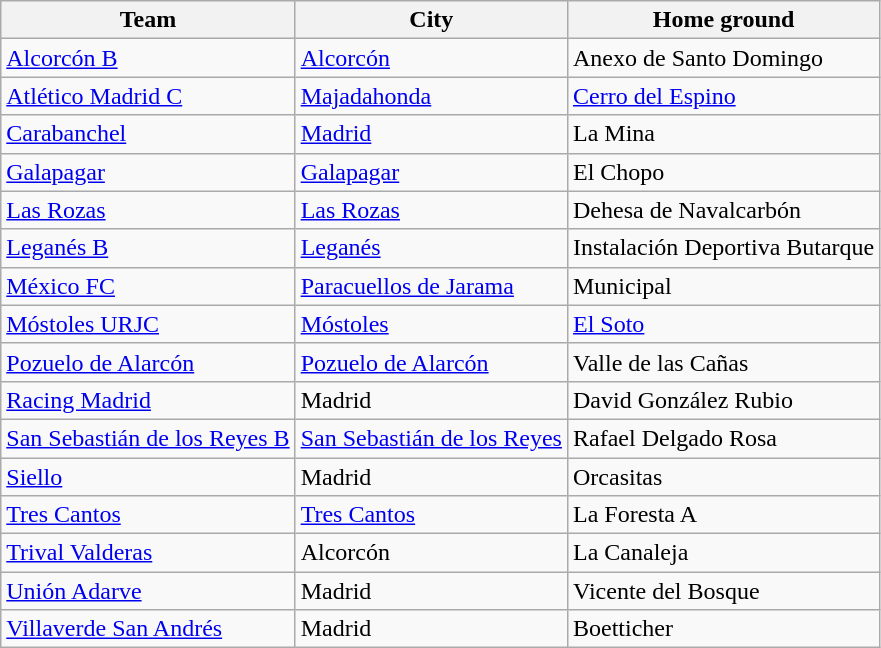<table class="wikitable sortable">
<tr>
<th>Team</th>
<th>City</th>
<th>Home ground</th>
</tr>
<tr>
<td><a href='#'>Alcorcón B</a></td>
<td><a href='#'>Alcorcón</a></td>
<td>Anexo de Santo Domingo</td>
</tr>
<tr>
<td><a href='#'>Atlético Madrid C</a></td>
<td><a href='#'>Majadahonda</a></td>
<td><a href='#'>Cerro del Espino</a></td>
</tr>
<tr>
<td><a href='#'>Carabanchel</a></td>
<td><a href='#'>Madrid</a></td>
<td>La Mina</td>
</tr>
<tr>
<td><a href='#'>Galapagar</a></td>
<td><a href='#'>Galapagar</a></td>
<td>El Chopo</td>
</tr>
<tr>
<td><a href='#'>Las Rozas</a></td>
<td><a href='#'>Las Rozas</a></td>
<td>Dehesa de Navalcarbón</td>
</tr>
<tr>
<td><a href='#'>Leganés B</a></td>
<td><a href='#'>Leganés</a></td>
<td>Instalación Deportiva Butarque</td>
</tr>
<tr>
<td><a href='#'>México FC</a></td>
<td><a href='#'>Paracuellos de Jarama</a></td>
<td>Municipal</td>
</tr>
<tr>
<td><a href='#'>Móstoles URJC</a></td>
<td><a href='#'>Móstoles</a></td>
<td><a href='#'>El Soto</a><br></td>
</tr>
<tr>
<td><a href='#'>Pozuelo de Alarcón</a></td>
<td><a href='#'>Pozuelo de Alarcón</a></td>
<td>Valle de las Cañas</td>
</tr>
<tr>
<td><a href='#'>Racing Madrid</a></td>
<td>Madrid</td>
<td>David González Rubio<br></td>
</tr>
<tr>
<td><a href='#'>San Sebastián de los Reyes B</a></td>
<td><a href='#'>San Sebastián de los Reyes</a></td>
<td>Rafael Delgado Rosa</td>
</tr>
<tr>
<td><a href='#'>Siello</a></td>
<td>Madrid</td>
<td>Orcasitas<br></td>
</tr>
<tr>
<td><a href='#'>Tres Cantos</a></td>
<td><a href='#'>Tres Cantos</a></td>
<td>La Foresta A</td>
</tr>
<tr>
<td><a href='#'>Trival Valderas</a></td>
<td>Alcorcón</td>
<td>La Canaleja</td>
</tr>
<tr>
<td><a href='#'>Unión Adarve</a></td>
<td>Madrid</td>
<td>Vicente del Bosque</td>
</tr>
<tr>
<td><a href='#'>Villaverde San Andrés</a></td>
<td>Madrid</td>
<td>Boetticher</td>
</tr>
</table>
